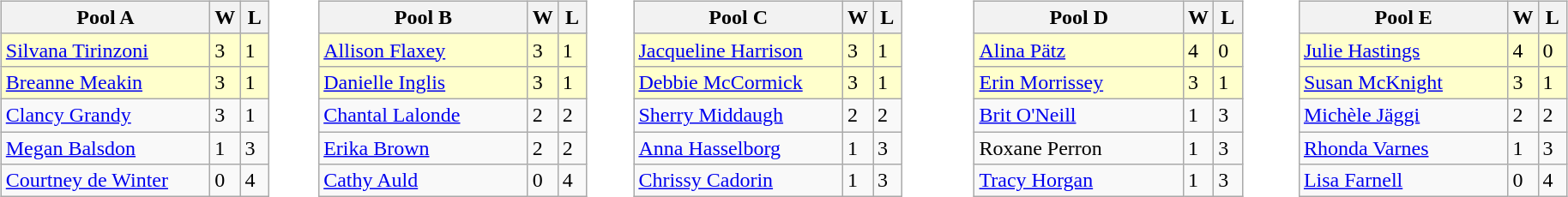<table>
<tr>
<td valign=top width=10%><br><table class=wikitable>
<tr>
<th width=155>Pool A</th>
<th width=15>W</th>
<th width=15>L</th>
</tr>
<tr bgcolor=#ffffcc>
<td> <a href='#'>Silvana Tirinzoni</a></td>
<td>3</td>
<td>1</td>
</tr>
<tr bgcolor=#ffffcc>
<td> <a href='#'>Breanne Meakin</a></td>
<td>3</td>
<td>1</td>
</tr>
<tr>
<td> <a href='#'>Clancy Grandy</a></td>
<td>3</td>
<td>1</td>
</tr>
<tr>
<td> <a href='#'>Megan Balsdon</a></td>
<td>1</td>
<td>3</td>
</tr>
<tr>
<td> <a href='#'>Courtney de Winter</a></td>
<td>0</td>
<td>4</td>
</tr>
</table>
</td>
<td valign=top width=10%><br><table class=wikitable>
<tr>
<th width=155>Pool B</th>
<th width=15>W</th>
<th width=15>L</th>
</tr>
<tr bgcolor=#ffffcc>
<td> <a href='#'>Allison Flaxey</a></td>
<td>3</td>
<td>1</td>
</tr>
<tr bgcolor=#ffffcc>
<td> <a href='#'>Danielle Inglis</a></td>
<td>3</td>
<td>1</td>
</tr>
<tr>
<td> <a href='#'>Chantal Lalonde</a></td>
<td>2</td>
<td>2</td>
</tr>
<tr>
<td> <a href='#'>Erika Brown</a></td>
<td>2</td>
<td>2</td>
</tr>
<tr>
<td> <a href='#'>Cathy Auld</a></td>
<td>0</td>
<td>4</td>
</tr>
</table>
</td>
<td valign=top width=10%><br><table class=wikitable>
<tr>
<th width=155>Pool C</th>
<th width=15>W</th>
<th width=15>L</th>
</tr>
<tr bgcolor=#ffffcc>
<td> <a href='#'>Jacqueline Harrison</a></td>
<td>3</td>
<td>1</td>
</tr>
<tr bgcolor=#ffffcc>
<td> <a href='#'>Debbie McCormick</a></td>
<td>3</td>
<td>1</td>
</tr>
<tr>
<td> <a href='#'>Sherry Middaugh</a></td>
<td>2</td>
<td>2</td>
</tr>
<tr>
<td> <a href='#'>Anna Hasselborg</a></td>
<td>1</td>
<td>3</td>
</tr>
<tr>
<td> <a href='#'>Chrissy Cadorin</a></td>
<td>1</td>
<td>3</td>
</tr>
</table>
</td>
<td valign=top width=10%><br><table class=wikitable>
<tr>
<th width=155>Pool D</th>
<th width=15>W</th>
<th width=15>L</th>
</tr>
<tr bgcolor=#ffffcc>
<td> <a href='#'>Alina Pätz</a></td>
<td>4</td>
<td>0</td>
</tr>
<tr bgcolor=#ffffcc>
<td> <a href='#'>Erin Morrissey</a></td>
<td>3</td>
<td>1</td>
</tr>
<tr>
<td> <a href='#'>Brit O'Neill</a></td>
<td>1</td>
<td>3</td>
</tr>
<tr>
<td> Roxane Perron</td>
<td>1</td>
<td>3</td>
</tr>
<tr>
<td> <a href='#'>Tracy Horgan</a></td>
<td>1</td>
<td>3</td>
</tr>
</table>
</td>
<td valign=top width=10%><br><table class=wikitable>
<tr>
<th width=155>Pool E</th>
<th width=15>W</th>
<th width=15>L</th>
</tr>
<tr bgcolor=#ffffcc>
<td> <a href='#'>Julie Hastings</a></td>
<td>4</td>
<td>0</td>
</tr>
<tr bgcolor=#ffffcc>
<td> <a href='#'>Susan McKnight</a></td>
<td>3</td>
<td>1</td>
</tr>
<tr>
<td> <a href='#'>Michèle Jäggi</a></td>
<td>2</td>
<td>2</td>
</tr>
<tr>
<td> <a href='#'>Rhonda Varnes</a></td>
<td>1</td>
<td>3</td>
</tr>
<tr>
<td> <a href='#'>Lisa Farnell</a></td>
<td>0</td>
<td>4</td>
</tr>
</table>
</td>
</tr>
</table>
